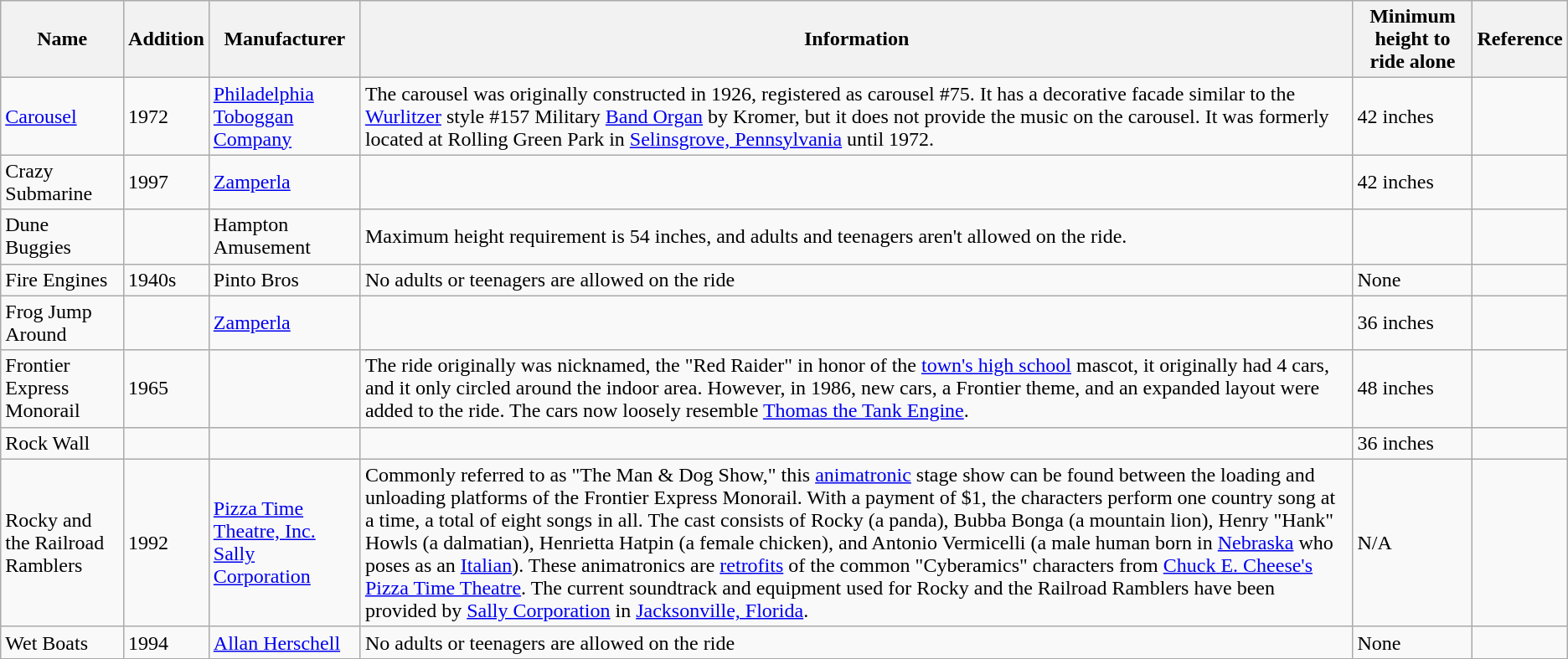<table class="wikitable sortable">
<tr>
<th>Name</th>
<th>Addition</th>
<th>Manufacturer</th>
<th>Information</th>
<th>Minimum height to ride alone</th>
<th>Reference</th>
</tr>
<tr>
<td><a href='#'>Carousel</a></td>
<td>1972</td>
<td><a href='#'>Philadelphia Toboggan Company</a></td>
<td>The carousel was originally constructed in 1926, registered as carousel #75. It has a decorative facade similar to the <a href='#'>Wurlitzer</a> style #157 Military <a href='#'>Band Organ</a> by Kromer, but it does not provide the music on the carousel. It was formerly located at Rolling Green Park in <a href='#'>Selinsgrove, Pennsylvania</a> until 1972.</td>
<td>42 inches</td>
<td></td>
</tr>
<tr>
<td>Crazy Submarine</td>
<td>1997</td>
<td><a href='#'>Zamperla</a></td>
<td></td>
<td>42 inches</td>
<td></td>
</tr>
<tr>
<td>Dune Buggies</td>
<td></td>
<td>Hampton Amusement</td>
<td>Maximum height requirement is 54 inches, and adults and teenagers aren't allowed on the ride.</td>
<td></td>
<td></td>
</tr>
<tr>
<td>Fire Engines</td>
<td>1940s</td>
<td>Pinto Bros</td>
<td>No adults or teenagers are allowed on the ride</td>
<td>None</td>
<td></td>
</tr>
<tr>
<td>Frog Jump Around</td>
<td></td>
<td><a href='#'>Zamperla</a></td>
<td></td>
<td>36 inches</td>
<td></td>
</tr>
<tr>
<td>Frontier Express Monorail</td>
<td>1965</td>
<td></td>
<td>The ride originally was nicknamed, the "Red Raider" in honor of the <a href='#'>town's high school</a> mascot, it originally had 4 cars, and it only circled around the indoor area. However, in 1986, new cars, a Frontier theme, and an expanded layout were added to the ride. The cars now loosely resemble <a href='#'>Thomas the Tank Engine</a>.</td>
<td>48 inches</td>
<td></td>
</tr>
<tr>
<td>Rock Wall</td>
<td></td>
<td></td>
<td></td>
<td>36 inches</td>
<td></td>
</tr>
<tr>
<td>Rocky and the Railroad Ramblers</td>
<td>1992</td>
<td><a href='#'>Pizza Time Theatre, Inc.</a><br><a href='#'>Sally Corporation</a></td>
<td>Commonly referred to as "The Man & Dog Show," this <a href='#'>animatronic</a> stage show can be found between the loading and unloading platforms of the Frontier Express Monorail. With a payment of $1, the characters perform one country song at a time, a total of eight songs in all. The cast consists of Rocky (a panda), Bubba Bonga (a mountain lion), Henry "Hank" Howls (a dalmatian), Henrietta Hatpin (a female chicken), and Antonio Vermicelli (a male human born in <a href='#'>Nebraska</a> who poses as an <a href='#'>Italian</a>). These animatronics are <a href='#'>retrofits</a> of the common "Cyberamics" characters from <a href='#'>Chuck E. Cheese's Pizza Time Theatre</a>. The current soundtrack and equipment used for Rocky and the Railroad Ramblers have been provided by <a href='#'>Sally Corporation</a> in <a href='#'>Jacksonville, Florida</a>.</td>
<td>N/A</td>
<td></td>
</tr>
<tr>
<td>Wet Boats</td>
<td>1994</td>
<td><a href='#'>Allan Herschell</a></td>
<td>No adults or teenagers are allowed on the ride</td>
<td>None</td>
<td></td>
</tr>
</table>
